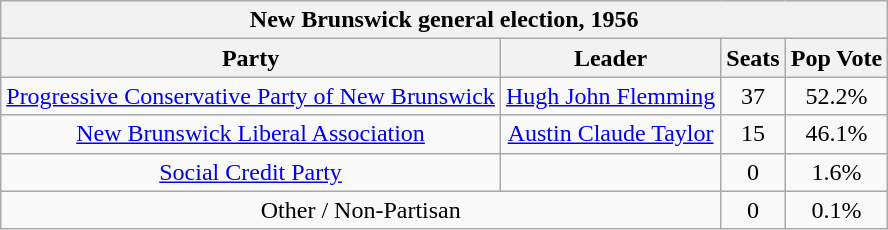<table class="wikitable" style="text-align:center">
<tr>
<th colspan=4>New Brunswick general election, 1956</th>
</tr>
<tr>
<th>Party</th>
<th>Leader</th>
<th>Seats</th>
<th>Pop Vote</th>
</tr>
<tr>
<td><a href='#'>Progressive Conservative Party of New Brunswick</a></td>
<td><a href='#'>Hugh John Flemming</a></td>
<td>37</td>
<td>52.2%</td>
</tr>
<tr>
<td><a href='#'>New Brunswick Liberal Association</a></td>
<td><a href='#'>Austin Claude Taylor</a></td>
<td>15</td>
<td>46.1%</td>
</tr>
<tr>
<td><a href='#'>Social Credit Party</a></td>
<td></td>
<td>0</td>
<td>1.6%</td>
</tr>
<tr>
<td colspan=2>Other / Non-Partisan</td>
<td>0</td>
<td>0.1%</td>
</tr>
</table>
